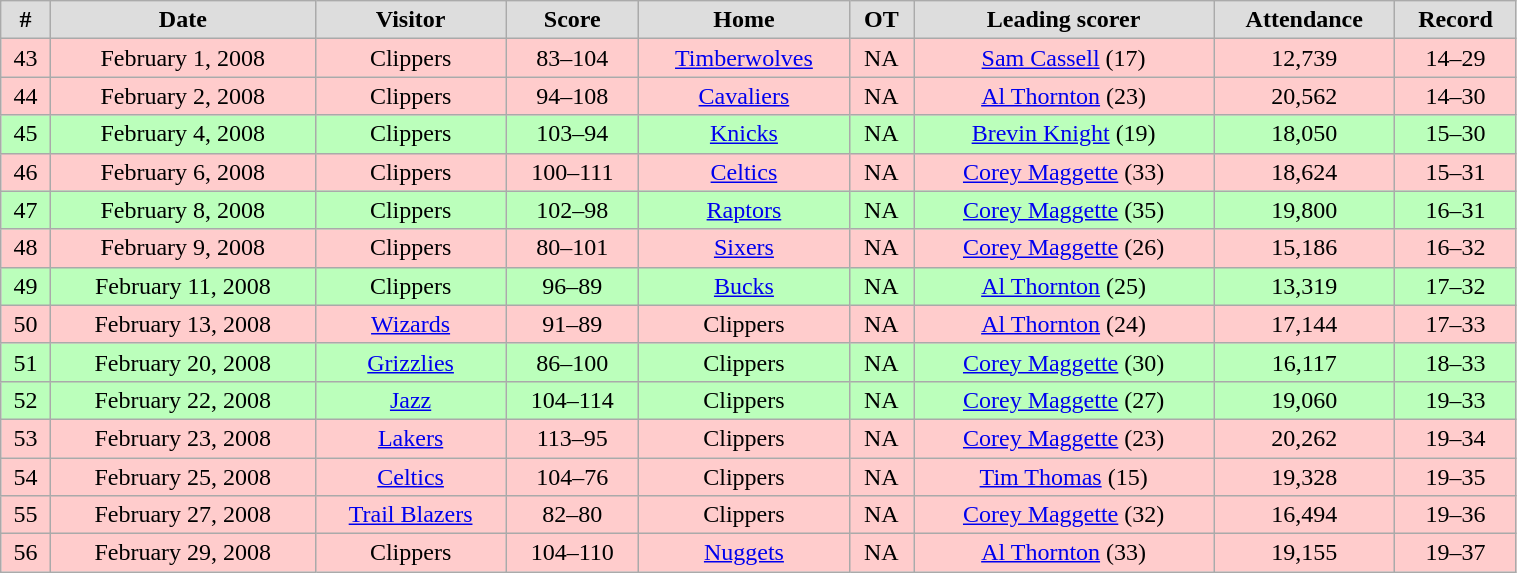<table class="wikitable" width="80%">
<tr align="center"  bgcolor="#dddddd">
<td><strong>#</strong></td>
<td><strong>Date</strong></td>
<td><strong>Visitor</strong></td>
<td><strong>Score</strong></td>
<td><strong>Home</strong></td>
<td><strong>OT</strong></td>
<td><strong>Leading scorer</strong></td>
<td><strong>Attendance</strong></td>
<td><strong>Record</strong></td>
</tr>
<tr align="center" bgcolor="#ffcccc">
<td>43</td>
<td>February 1, 2008</td>
<td>Clippers</td>
<td>83–104</td>
<td><a href='#'>Timberwolves</a></td>
<td>NA</td>
<td><a href='#'>Sam Cassell</a> (17)</td>
<td>12,739</td>
<td>14–29</td>
</tr>
<tr align="center" bgcolor="#ffcccc">
<td>44</td>
<td>February 2, 2008</td>
<td>Clippers</td>
<td>94–108</td>
<td><a href='#'>Cavaliers</a></td>
<td>NA</td>
<td><a href='#'>Al Thornton</a> (23)</td>
<td>20,562</td>
<td>14–30</td>
</tr>
<tr align="center" bgcolor="bbffbb">
<td>45</td>
<td>February 4, 2008</td>
<td>Clippers</td>
<td>103–94</td>
<td><a href='#'>Knicks</a></td>
<td>NA</td>
<td><a href='#'>Brevin Knight</a> (19)</td>
<td>18,050</td>
<td>15–30</td>
</tr>
<tr align="center" bgcolor="#ffcccc">
<td>46</td>
<td>February 6, 2008</td>
<td>Clippers</td>
<td>100–111</td>
<td><a href='#'>Celtics</a></td>
<td>NA</td>
<td><a href='#'>Corey Maggette</a> (33)</td>
<td>18,624</td>
<td>15–31</td>
</tr>
<tr align="center" bgcolor="bbffbb">
<td>47</td>
<td>February 8, 2008</td>
<td>Clippers</td>
<td>102–98</td>
<td><a href='#'>Raptors</a></td>
<td>NA</td>
<td><a href='#'>Corey Maggette</a> (35)</td>
<td>19,800</td>
<td>16–31</td>
</tr>
<tr align="center" bgcolor="#ffcccc">
<td>48</td>
<td>February 9, 2008</td>
<td>Clippers</td>
<td>80–101</td>
<td><a href='#'>Sixers</a></td>
<td>NA</td>
<td><a href='#'>Corey Maggette</a> (26)</td>
<td>15,186</td>
<td>16–32</td>
</tr>
<tr align="center" bgcolor="bbffbb">
<td>49</td>
<td>February 11, 2008</td>
<td>Clippers</td>
<td>96–89</td>
<td><a href='#'>Bucks</a></td>
<td>NA</td>
<td><a href='#'>Al Thornton</a> (25)</td>
<td>13,319</td>
<td>17–32</td>
</tr>
<tr align="center" bgcolor="#ffcccc">
<td>50</td>
<td>February 13, 2008</td>
<td><a href='#'>Wizards</a></td>
<td>91–89</td>
<td>Clippers</td>
<td>NA</td>
<td><a href='#'>Al Thornton</a> (24)</td>
<td>17,144</td>
<td>17–33</td>
</tr>
<tr align="center" bgcolor="bbffbb">
<td>51</td>
<td>February 20, 2008</td>
<td><a href='#'>Grizzlies</a></td>
<td>86–100</td>
<td>Clippers</td>
<td>NA</td>
<td><a href='#'>Corey Maggette</a> (30)</td>
<td>16,117</td>
<td>18–33</td>
</tr>
<tr align="center" bgcolor="bbffbb">
<td>52</td>
<td>February 22, 2008</td>
<td><a href='#'>Jazz</a></td>
<td>104–114</td>
<td>Clippers</td>
<td>NA</td>
<td><a href='#'>Corey Maggette</a> (27)</td>
<td>19,060</td>
<td>19–33</td>
</tr>
<tr align="center" bgcolor="#ffcccc">
<td>53</td>
<td>February 23, 2008</td>
<td><a href='#'>Lakers</a></td>
<td>113–95</td>
<td>Clippers</td>
<td>NA</td>
<td><a href='#'>Corey Maggette</a> (23)</td>
<td>20,262</td>
<td>19–34</td>
</tr>
<tr align="center" bgcolor="#ffcccc">
<td>54</td>
<td>February 25, 2008</td>
<td><a href='#'>Celtics</a></td>
<td>104–76</td>
<td>Clippers</td>
<td>NA</td>
<td><a href='#'>Tim Thomas</a> (15)</td>
<td>19,328</td>
<td>19–35</td>
</tr>
<tr align="center" bgcolor="#ffcccc">
<td>55</td>
<td>February 27, 2008</td>
<td><a href='#'>Trail Blazers</a></td>
<td>82–80</td>
<td>Clippers</td>
<td>NA</td>
<td><a href='#'>Corey Maggette</a> (32)</td>
<td>16,494</td>
<td>19–36</td>
</tr>
<tr align="center" bgcolor="#ffcccc">
<td>56</td>
<td>February 29, 2008</td>
<td>Clippers</td>
<td>104–110</td>
<td><a href='#'>Nuggets</a></td>
<td>NA</td>
<td><a href='#'>Al Thornton</a> (33)</td>
<td>19,155</td>
<td>19–37</td>
</tr>
</table>
